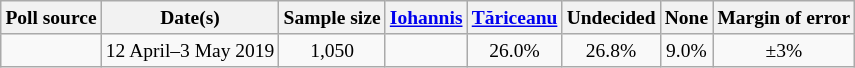<table class="wikitable" style="text-align:center;font-size:small;">
<tr>
<th>Poll source</th>
<th>Date(s)</th>
<th>Sample size</th>
<th><a href='#'>Iohannis</a></th>
<th><a href='#'>Tăriceanu</a></th>
<th>Undecided</th>
<th>None</th>
<th>Margin of error</th>
</tr>
<tr>
<td></td>
<td>12 April–3 May 2019</td>
<td>1,050</td>
<td></td>
<td>26.0%</td>
<td>26.8%</td>
<td>9.0%</td>
<td>±3%</td>
</tr>
</table>
